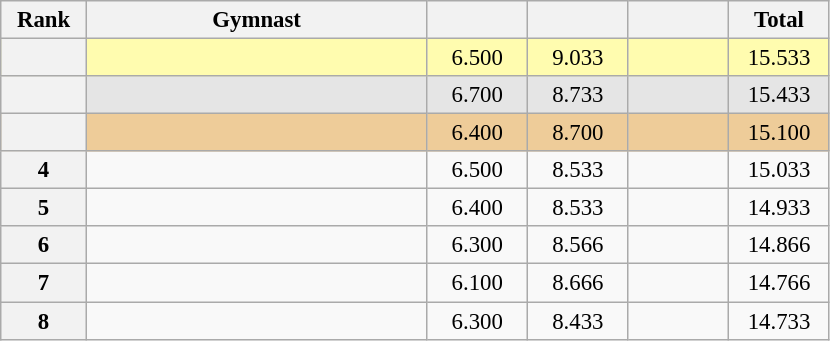<table class="wikitable sortable" style="text-align:center; font-size:95%">
<tr>
<th scope="col" style="width:50px;">Rank</th>
<th scope="col" style="width:220px;">Gymnast</th>
<th scope="col" style="width:60px;"></th>
<th scope="col" style="width:60px;"></th>
<th scope="col" style="width:60px;"></th>
<th scope="col" style="width:60px;">Total</th>
</tr>
<tr style="background:#fffcaf;">
<th scope=row style="text-align:center"></th>
<td style="text-align:left;"></td>
<td>6.500</td>
<td>9.033</td>
<td></td>
<td>15.533</td>
</tr>
<tr style="background:#e5e5e5;">
<th scope=row style="text-align:center"></th>
<td style="text-align:left;"></td>
<td>6.700</td>
<td>8.733</td>
<td></td>
<td>15.433</td>
</tr>
<tr style="background:#ec9;">
<th scope=row style="text-align:center"></th>
<td style="text-align:left;"></td>
<td>6.400</td>
<td>8.700</td>
<td></td>
<td>15.100</td>
</tr>
<tr>
<th scope=row style="text-align:center">4</th>
<td style="text-align:left;"></td>
<td>6.500</td>
<td>8.533</td>
<td></td>
<td>15.033</td>
</tr>
<tr>
<th scope=row style="text-align:center">5</th>
<td style="text-align:left;"></td>
<td>6.400</td>
<td>8.533</td>
<td></td>
<td>14.933</td>
</tr>
<tr>
<th scope=row style="text-align:center">6</th>
<td style="text-align:left;"></td>
<td>6.300</td>
<td>8.566</td>
<td></td>
<td>14.866</td>
</tr>
<tr>
<th scope=row style="text-align:center">7</th>
<td style="text-align:left;"></td>
<td>6.100</td>
<td>8.666</td>
<td></td>
<td>14.766</td>
</tr>
<tr>
<th scope=row style="text-align:center">8</th>
<td style="text-align:left;"></td>
<td>6.300</td>
<td>8.433</td>
<td></td>
<td>14.733</td>
</tr>
</table>
